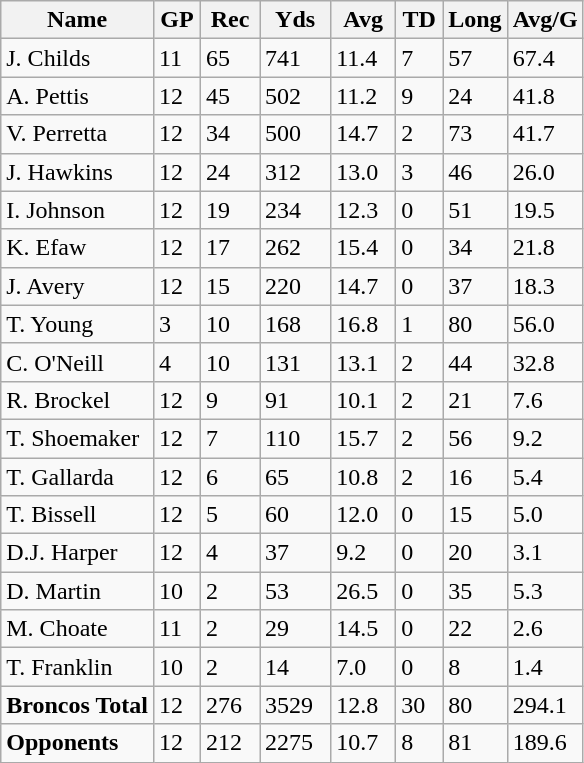<table class="wikitable" style="white-space:nowrap;">
<tr>
<th>Name</th>
<th>GP</th>
<th>Rec</th>
<th>Yds</th>
<th>Avg</th>
<th>TD</th>
<th>Long</th>
<th>Avg/G</th>
</tr>
<tr>
<td>J. Childs</td>
<td>11  </td>
<td>65  </td>
<td>741  </td>
<td>11.4  </td>
<td>7  </td>
<td>57  </td>
<td>67.4</td>
</tr>
<tr>
<td>A. Pettis</td>
<td>12  </td>
<td>45  </td>
<td>502  </td>
<td>11.2  </td>
<td>9  </td>
<td>24  </td>
<td>41.8</td>
</tr>
<tr>
<td>V. Perretta</td>
<td>12  </td>
<td>34  </td>
<td>500  </td>
<td>14.7  </td>
<td>2  </td>
<td>73  </td>
<td>41.7</td>
</tr>
<tr>
<td>J. Hawkins</td>
<td>12  </td>
<td>24  </td>
<td>312  </td>
<td>13.0  </td>
<td>3  </td>
<td>46  </td>
<td>26.0</td>
</tr>
<tr>
<td>I. Johnson</td>
<td>12  </td>
<td>19  </td>
<td>234  </td>
<td>12.3  </td>
<td>0  </td>
<td>51  </td>
<td>19.5</td>
</tr>
<tr>
<td>K. Efaw</td>
<td>12  </td>
<td>17  </td>
<td>262  </td>
<td>15.4  </td>
<td>0  </td>
<td>34  </td>
<td>21.8</td>
</tr>
<tr>
<td>J. Avery</td>
<td>12  </td>
<td>15  </td>
<td>220  </td>
<td>14.7  </td>
<td>0  </td>
<td>37  </td>
<td>18.3</td>
</tr>
<tr>
<td>T. Young</td>
<td>3  </td>
<td>10  </td>
<td>168  </td>
<td>16.8  </td>
<td>1  </td>
<td>80  </td>
<td>56.0</td>
</tr>
<tr>
<td>C. O'Neill</td>
<td>4  </td>
<td>10  </td>
<td>131  </td>
<td>13.1  </td>
<td>2  </td>
<td>44  </td>
<td>32.8</td>
</tr>
<tr>
<td>R. Brockel</td>
<td>12  </td>
<td>9  </td>
<td>91  </td>
<td>10.1  </td>
<td>2  </td>
<td>21  </td>
<td>7.6</td>
</tr>
<tr>
<td>T. Shoemaker</td>
<td>12  </td>
<td>7  </td>
<td>110  </td>
<td>15.7  </td>
<td>2  </td>
<td>56  </td>
<td>9.2</td>
</tr>
<tr>
<td>T. Gallarda</td>
<td>12  </td>
<td>6  </td>
<td>65  </td>
<td>10.8  </td>
<td>2  </td>
<td>16  </td>
<td>5.4</td>
</tr>
<tr>
<td>T. Bissell</td>
<td>12  </td>
<td>5  </td>
<td>60  </td>
<td>12.0  </td>
<td>0  </td>
<td>15  </td>
<td>5.0</td>
</tr>
<tr>
<td>D.J. Harper</td>
<td>12  </td>
<td>4  </td>
<td>37  </td>
<td>9.2  </td>
<td>0  </td>
<td>20  </td>
<td>3.1</td>
</tr>
<tr>
<td>D. Martin</td>
<td>10  </td>
<td>2  </td>
<td>53  </td>
<td>26.5  </td>
<td>0  </td>
<td>35  </td>
<td>5.3</td>
</tr>
<tr>
<td>M. Choate</td>
<td>11  </td>
<td>2  </td>
<td>29  </td>
<td>14.5  </td>
<td>0  </td>
<td>22  </td>
<td>2.6</td>
</tr>
<tr>
<td>T. Franklin</td>
<td>10  </td>
<td>2  </td>
<td>14  </td>
<td>7.0  </td>
<td>0  </td>
<td>8  </td>
<td>1.4</td>
</tr>
<tr>
<td><strong>Broncos Total</strong></td>
<td>12  </td>
<td>276  </td>
<td>3529  </td>
<td>12.8  </td>
<td>30  </td>
<td>80  </td>
<td>294.1</td>
</tr>
<tr>
<td><strong>Opponents</strong></td>
<td>12  </td>
<td>212  </td>
<td>2275  </td>
<td>10.7  </td>
<td>8  </td>
<td>81  </td>
<td>189.6</td>
</tr>
</table>
